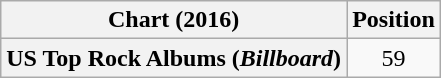<table class="wikitable plainrowheaders" style="text-align:center">
<tr>
<th scope="col">Chart (2016)</th>
<th scope="col">Position</th>
</tr>
<tr>
<th scope="row">US Top Rock Albums (<em>Billboard</em>)</th>
<td>59</td>
</tr>
</table>
